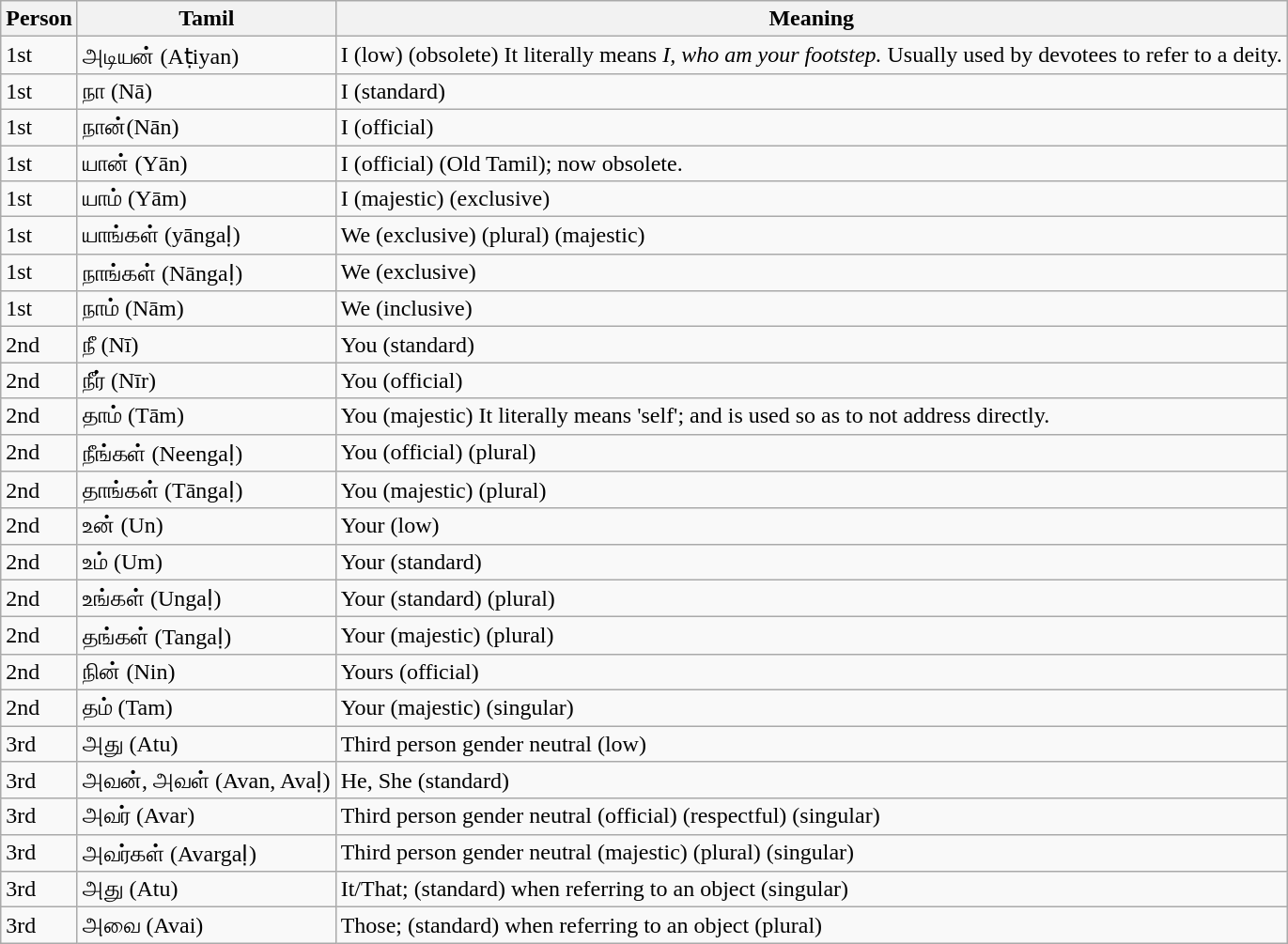<table class="wikitable">
<tr>
<th>Person</th>
<th>Tamil</th>
<th>Meaning</th>
</tr>
<tr>
<td>1st</td>
<td>அடியன் (Aṭiyan)</td>
<td>I (low) (obsolete) It literally means <em>I, who am your footstep.</em> Usually used by devotees to refer to a deity.</td>
</tr>
<tr>
<td>1st</td>
<td>நா (Nā)</td>
<td>I (standard)</td>
</tr>
<tr>
<td>1st</td>
<td>நான்(Nān)</td>
<td>I (official)</td>
</tr>
<tr>
<td>1st</td>
<td>யான் (Yān)</td>
<td>I (official) (Old Tamil); now obsolete.</td>
</tr>
<tr>
<td>1st</td>
<td>யாம் (Yām)</td>
<td>I (majestic) (exclusive)</td>
</tr>
<tr>
<td>1st</td>
<td>யாங்கள் (yāngaḷ)</td>
<td>We (exclusive) (plural) (majestic)</td>
</tr>
<tr>
<td>1st</td>
<td>நாங்கள் (Nāngaḷ)</td>
<td>We (exclusive)</td>
</tr>
<tr>
<td>1st</td>
<td>நாம் (Nām)</td>
<td>We (inclusive)</td>
</tr>
<tr>
<td>2nd</td>
<td>நீ (Nī)</td>
<td>You (standard)</td>
</tr>
<tr>
<td>2nd</td>
<td>நீர் (Nīr)</td>
<td>You (official)</td>
</tr>
<tr>
<td>2nd</td>
<td>தாம் (Tām)</td>
<td>You (majestic) It literally means 'self'; and is used so as to not address directly.</td>
</tr>
<tr>
<td>2nd</td>
<td>நீங்கள் (Neengaḷ)</td>
<td>You (official) (plural)</td>
</tr>
<tr>
<td>2nd</td>
<td>தாங்கள் (Tāngaḷ)</td>
<td>You (majestic) (plural)</td>
</tr>
<tr>
<td>2nd</td>
<td>உன் (Un)</td>
<td>Your (low)</td>
</tr>
<tr>
<td>2nd</td>
<td>உம் (Um)</td>
<td>Your (standard)</td>
</tr>
<tr>
<td>2nd</td>
<td>உங்கள் (Ungaḷ)</td>
<td>Your (standard) (plural)</td>
</tr>
<tr>
<td>2nd</td>
<td>தங்கள் (Tangaḷ)</td>
<td>Your (majestic) (plural)</td>
</tr>
<tr>
<td>2nd</td>
<td>நின் (Nin)</td>
<td>Yours (official)</td>
</tr>
<tr>
<td>2nd</td>
<td>தம் (Tam)</td>
<td>Your (majestic) (singular)</td>
</tr>
<tr>
<td>3rd</td>
<td>அது (Atu)</td>
<td>Third person gender neutral (low)</td>
</tr>
<tr>
<td>3rd</td>
<td>அவன், அவள் (Avan, Avaḷ)</td>
<td>He, She (standard)</td>
</tr>
<tr>
<td>3rd</td>
<td>அவர் (Avar)</td>
<td>Third person gender neutral (official) (respectful) (singular)</td>
</tr>
<tr>
<td>3rd</td>
<td>அவர்கள் (Avargaḷ)</td>
<td>Third person gender neutral (majestic) (plural) (singular)</td>
</tr>
<tr>
<td>3rd</td>
<td>அது (Atu)</td>
<td>It/That; (standard) when referring to an object (singular)</td>
</tr>
<tr>
<td>3rd</td>
<td>அவை (Avai)</td>
<td>Those; (standard) when referring to an object (plural)</td>
</tr>
</table>
